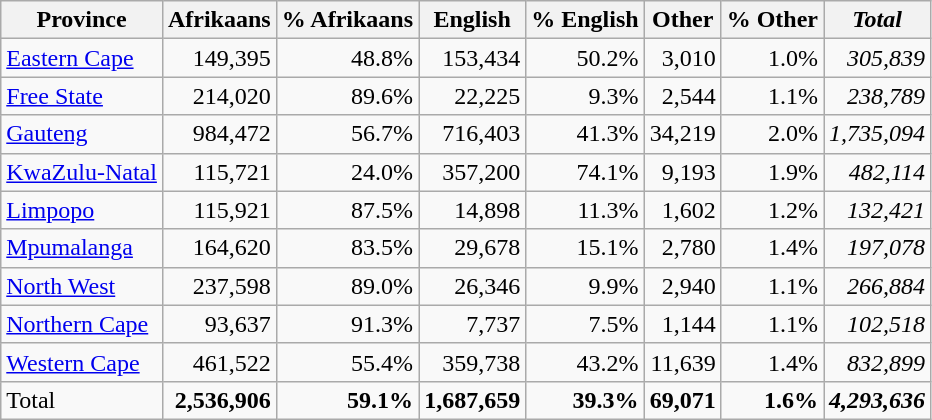<table class="wikitable sortable" style="text-align:right">
<tr>
<th>Province</th>
<th>Afrikaans</th>
<th>% Afrikaans</th>
<th>English</th>
<th>% English</th>
<th>Other</th>
<th>% Other</th>
<th><em>Total</em></th>
</tr>
<tr>
<td style="text-align:left"><a href='#'>Eastern Cape</a></td>
<td>149,395</td>
<td>48.8%</td>
<td>153,434</td>
<td>50.2%</td>
<td>3,010</td>
<td>1.0%</td>
<td><em>305,839</em></td>
</tr>
<tr>
<td style="text-align:left"><a href='#'>Free State</a></td>
<td>214,020</td>
<td>89.6%</td>
<td>22,225</td>
<td>9.3%</td>
<td>2,544</td>
<td>1.1%</td>
<td><em>238,789</em></td>
</tr>
<tr>
<td style="text-align:left"><a href='#'>Gauteng</a></td>
<td>984,472</td>
<td>56.7%</td>
<td>716,403</td>
<td>41.3%</td>
<td>34,219</td>
<td>2.0%</td>
<td><em>1,735,094</em></td>
</tr>
<tr>
<td style="text-align:left"><a href='#'>KwaZulu-Natal</a></td>
<td>115,721</td>
<td>24.0%</td>
<td>357,200</td>
<td>74.1%</td>
<td>9,193</td>
<td>1.9%</td>
<td><em>482,114</em></td>
</tr>
<tr>
<td style="text-align:left"><a href='#'>Limpopo</a></td>
<td>115,921</td>
<td>87.5%</td>
<td>14,898</td>
<td>11.3%</td>
<td>1,602</td>
<td>1.2%</td>
<td><em>132,421</em></td>
</tr>
<tr>
<td style="text-align:left"><a href='#'>Mpumalanga</a></td>
<td>164,620</td>
<td>83.5%</td>
<td>29,678</td>
<td>15.1%</td>
<td>2,780</td>
<td>1.4%</td>
<td><em>197,078</em></td>
</tr>
<tr>
<td style="text-align:left"><a href='#'>North West</a></td>
<td>237,598</td>
<td>89.0%</td>
<td>26,346</td>
<td>9.9%</td>
<td>2,940</td>
<td>1.1%</td>
<td><em>266,884</em></td>
</tr>
<tr>
<td style="text-align:left"><a href='#'>Northern Cape</a></td>
<td>93,637</td>
<td>91.3%</td>
<td>7,737</td>
<td>7.5%</td>
<td>1,144</td>
<td>1.1%</td>
<td><em>102,518</em></td>
</tr>
<tr>
<td style="text-align:left"><a href='#'>Western Cape</a></td>
<td>461,522</td>
<td>55.4%</td>
<td>359,738</td>
<td>43.2%</td>
<td>11,639</td>
<td>1.4%</td>
<td><em>832,899</em></td>
</tr>
<tr class="sortbottom">
<td style="text-align:left">Total</td>
<td><strong>2,536,906</strong></td>
<td><strong>59.1%</strong></td>
<td><strong>1,687,659</strong></td>
<td><strong>39.3%</strong></td>
<td><strong>69,071</strong></td>
<td><strong>1.6%</strong></td>
<td><strong><em>4,293,636</em></strong></td>
</tr>
</table>
